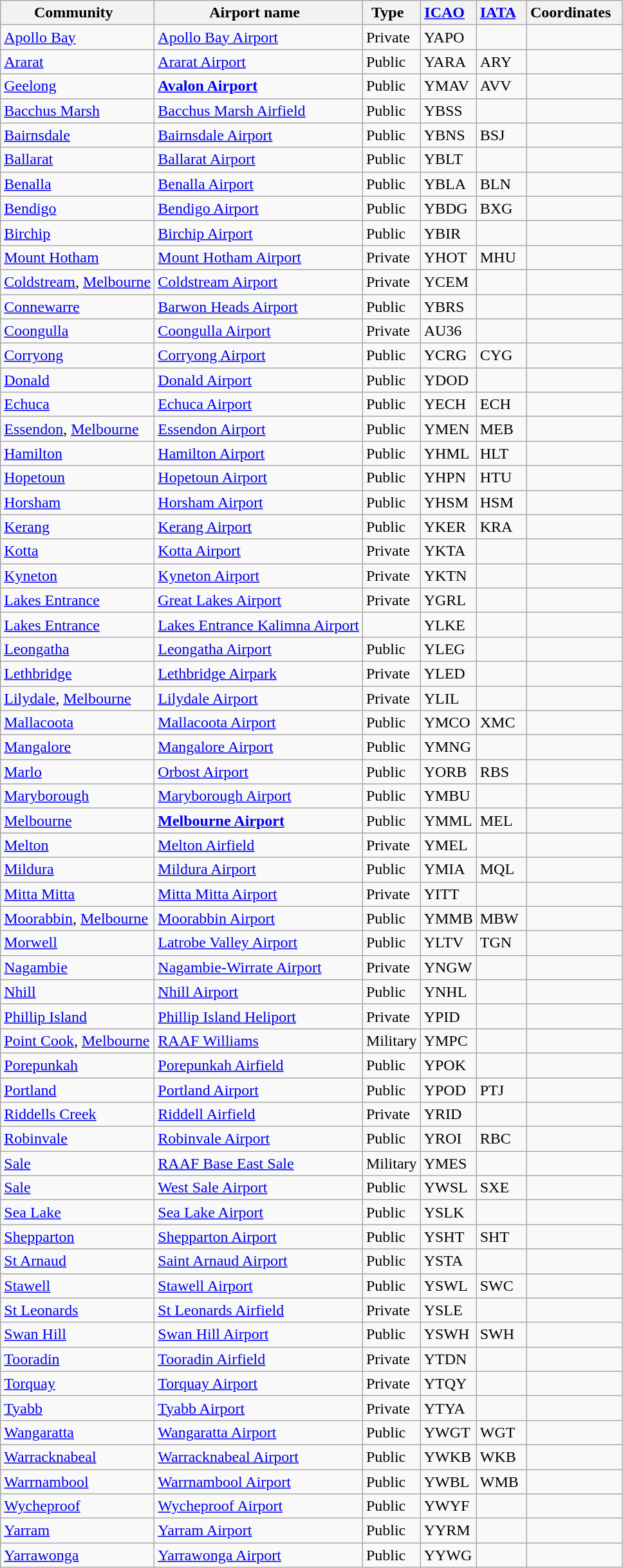<table class="wikitable sortable" style="width:auto;">
<tr>
<th width="*"><strong>Community</strong>  </th>
<th width="*"><strong>Airport name</strong>  </th>
<th width="*"><strong>Type</strong>  </th>
<th width="*"><strong><a href='#'>ICAO</a></strong>  </th>
<th width="*"><strong><a href='#'>IATA</a></strong>  </th>
<th width="*"><strong>Coordinates</strong>  </th>
</tr>
<tr>
<td><a href='#'>Apollo Bay</a></td>
<td><a href='#'>Apollo Bay Airport</a></td>
<td>Private</td>
<td>YAPO</td>
<td></td>
<td></td>
</tr>
<tr>
<td><a href='#'>Ararat</a></td>
<td><a href='#'>Ararat Airport</a></td>
<td>Public</td>
<td>YARA</td>
<td>ARY</td>
<td></td>
</tr>
<tr>
<td><a href='#'>Geelong</a></td>
<td><strong><a href='#'>Avalon Airport</a></strong></td>
<td>Public</td>
<td>YMAV</td>
<td>AVV</td>
<td></td>
</tr>
<tr>
<td><a href='#'>Bacchus Marsh</a></td>
<td><a href='#'>Bacchus Marsh Airfield</a></td>
<td>Public</td>
<td>YBSS</td>
<td></td>
<td></td>
</tr>
<tr>
<td><a href='#'>Bairnsdale</a></td>
<td><a href='#'>Bairnsdale Airport</a></td>
<td>Public</td>
<td>YBNS</td>
<td>BSJ</td>
<td></td>
</tr>
<tr>
<td><a href='#'>Ballarat</a></td>
<td><a href='#'>Ballarat Airport</a></td>
<td>Public</td>
<td>YBLT</td>
<td></td>
<td></td>
</tr>
<tr>
<td><a href='#'>Benalla</a></td>
<td><a href='#'>Benalla Airport</a></td>
<td>Public</td>
<td>YBLA</td>
<td>BLN</td>
<td></td>
</tr>
<tr>
<td><a href='#'>Bendigo</a></td>
<td><a href='#'>Bendigo Airport</a></td>
<td>Public</td>
<td>YBDG</td>
<td>BXG</td>
<td></td>
</tr>
<tr>
<td><a href='#'>Birchip</a></td>
<td><a href='#'>Birchip Airport</a></td>
<td>Public</td>
<td>YBIR</td>
<td></td>
<td></td>
</tr>
<tr>
<td><a href='#'>Mount Hotham</a></td>
<td><a href='#'>Mount Hotham Airport</a></td>
<td>Private</td>
<td>YHOT</td>
<td>MHU</td>
<td></td>
</tr>
<tr>
<td><a href='#'>Coldstream</a>, <a href='#'>Melbourne</a></td>
<td><a href='#'>Coldstream Airport</a></td>
<td>Private</td>
<td>YCEM</td>
<td></td>
<td></td>
</tr>
<tr>
<td><a href='#'>Connewarre</a></td>
<td><a href='#'>Barwon Heads Airport</a></td>
<td>Public</td>
<td>YBRS</td>
<td></td>
<td></td>
</tr>
<tr>
<td><a href='#'>Coongulla</a></td>
<td><a href='#'>Coongulla Airport</a></td>
<td>Private</td>
<td>AU36</td>
<td></td>
<td></td>
</tr>
<tr>
<td><a href='#'>Corryong</a></td>
<td><a href='#'>Corryong Airport</a></td>
<td>Public</td>
<td>YCRG</td>
<td>CYG</td>
<td></td>
</tr>
<tr>
<td><a href='#'>Donald</a></td>
<td><a href='#'>Donald Airport</a></td>
<td>Public</td>
<td>YDOD</td>
<td></td>
<td></td>
</tr>
<tr>
<td><a href='#'>Echuca</a></td>
<td><a href='#'>Echuca Airport</a></td>
<td>Public</td>
<td>YECH</td>
<td>ECH</td>
<td></td>
</tr>
<tr>
<td><a href='#'>Essendon</a>, <a href='#'>Melbourne</a></td>
<td><a href='#'>Essendon Airport</a></td>
<td>Public</td>
<td>YMEN</td>
<td>MEB</td>
<td></td>
</tr>
<tr>
<td><a href='#'>Hamilton</a></td>
<td><a href='#'>Hamilton Airport</a></td>
<td>Public</td>
<td>YHML</td>
<td>HLT</td>
<td></td>
</tr>
<tr>
<td><a href='#'>Hopetoun</a></td>
<td><a href='#'>Hopetoun Airport</a></td>
<td>Public</td>
<td>YHPN</td>
<td>HTU</td>
<td></td>
</tr>
<tr>
<td><a href='#'>Horsham</a></td>
<td><a href='#'>Horsham Airport</a></td>
<td>Public</td>
<td>YHSM</td>
<td>HSM</td>
<td></td>
</tr>
<tr>
<td><a href='#'>Kerang</a></td>
<td><a href='#'>Kerang Airport</a></td>
<td>Public</td>
<td>YKER</td>
<td>KRA</td>
<td></td>
</tr>
<tr>
<td><a href='#'>Kotta</a></td>
<td><a href='#'>Kotta Airport</a></td>
<td>Private</td>
<td>YKTA</td>
<td></td>
<td></td>
</tr>
<tr>
<td><a href='#'>Kyneton</a></td>
<td><a href='#'>Kyneton Airport</a></td>
<td>Private</td>
<td>YKTN</td>
<td></td>
<td></td>
</tr>
<tr>
<td><a href='#'>Lakes Entrance</a></td>
<td><a href='#'>Great Lakes Airport</a></td>
<td>Private</td>
<td>YGRL</td>
<td></td>
<td></td>
</tr>
<tr>
<td><a href='#'>Lakes Entrance</a></td>
<td><a href='#'>Lakes Entrance Kalimna Airport</a></td>
<td></td>
<td>YLKE</td>
<td></td>
<td></td>
</tr>
<tr>
<td><a href='#'>Leongatha</a></td>
<td><a href='#'>Leongatha Airport</a></td>
<td>Public</td>
<td>YLEG</td>
<td></td>
<td></td>
</tr>
<tr>
<td><a href='#'>Lethbridge</a></td>
<td><a href='#'>Lethbridge Airpark</a></td>
<td>Private</td>
<td>YLED</td>
<td></td>
<td></td>
</tr>
<tr>
<td><a href='#'>Lilydale</a>, <a href='#'>Melbourne</a></td>
<td><a href='#'>Lilydale Airport</a></td>
<td>Private</td>
<td>YLIL</td>
<td></td>
<td></td>
</tr>
<tr>
<td><a href='#'>Mallacoota</a></td>
<td><a href='#'>Mallacoota Airport</a></td>
<td>Public</td>
<td>YMCO</td>
<td>XMC</td>
<td></td>
</tr>
<tr>
<td><a href='#'>Mangalore</a></td>
<td><a href='#'>Mangalore Airport</a></td>
<td>Public</td>
<td>YMNG</td>
<td></td>
<td></td>
</tr>
<tr>
<td><a href='#'>Marlo</a></td>
<td><a href='#'>Orbost Airport</a></td>
<td>Public</td>
<td>YORB</td>
<td>RBS</td>
<td></td>
</tr>
<tr>
<td><a href='#'>Maryborough</a></td>
<td><a href='#'>Maryborough Airport</a></td>
<td>Public</td>
<td>YMBU</td>
<td></td>
<td></td>
</tr>
<tr>
<td><a href='#'>Melbourne</a></td>
<td><strong><a href='#'>Melbourne Airport</a></strong></td>
<td>Public</td>
<td>YMML</td>
<td>MEL</td>
<td></td>
</tr>
<tr>
<td><a href='#'>Melton</a></td>
<td><a href='#'>Melton Airfield</a></td>
<td>Private</td>
<td>YMEL</td>
<td></td>
<td></td>
</tr>
<tr>
<td><a href='#'>Mildura</a></td>
<td><a href='#'>Mildura Airport</a></td>
<td>Public</td>
<td>YMIA</td>
<td>MQL</td>
<td></td>
</tr>
<tr>
<td><a href='#'>Mitta Mitta</a></td>
<td><a href='#'>Mitta Mitta Airport</a></td>
<td>Private</td>
<td>YITT</td>
<td></td>
<td></td>
</tr>
<tr>
<td><a href='#'>Moorabbin</a>, <a href='#'>Melbourne</a></td>
<td><a href='#'>Moorabbin Airport</a></td>
<td>Public</td>
<td>YMMB</td>
<td>MBW</td>
<td></td>
</tr>
<tr>
<td><a href='#'>Morwell</a></td>
<td><a href='#'>Latrobe Valley Airport</a></td>
<td>Public</td>
<td>YLTV</td>
<td>TGN</td>
<td></td>
</tr>
<tr>
<td><a href='#'>Nagambie</a></td>
<td><a href='#'>Nagambie-Wirrate Airport</a></td>
<td>Private</td>
<td>YNGW</td>
<td></td>
<td></td>
</tr>
<tr>
<td><a href='#'>Nhill</a></td>
<td><a href='#'>Nhill Airport</a></td>
<td>Public</td>
<td>YNHL</td>
<td></td>
<td></td>
</tr>
<tr>
<td><a href='#'>Phillip Island</a></td>
<td><a href='#'>Phillip Island Heliport</a></td>
<td>Private</td>
<td>YPID</td>
<td></td>
<td></td>
</tr>
<tr>
<td><a href='#'>Point Cook</a>, <a href='#'>Melbourne</a></td>
<td><a href='#'>RAAF Williams</a></td>
<td>Military</td>
<td>YMPC</td>
<td></td>
<td></td>
</tr>
<tr>
<td><a href='#'>Porepunkah</a></td>
<td><a href='#'>Porepunkah Airfield</a></td>
<td>Public</td>
<td>YPOK</td>
<td></td>
<td></td>
</tr>
<tr>
<td><a href='#'>Portland</a></td>
<td><a href='#'>Portland Airport</a></td>
<td>Public</td>
<td>YPOD</td>
<td>PTJ</td>
<td></td>
</tr>
<tr>
<td><a href='#'>Riddells Creek</a></td>
<td><a href='#'>Riddell Airfield</a></td>
<td>Private</td>
<td>YRID</td>
<td></td>
<td></td>
</tr>
<tr>
<td><a href='#'>Robinvale</a></td>
<td><a href='#'>Robinvale Airport</a></td>
<td>Public</td>
<td>YROI</td>
<td>RBC</td>
<td></td>
</tr>
<tr>
<td><a href='#'>Sale</a></td>
<td><a href='#'>RAAF Base East Sale</a></td>
<td>Military</td>
<td>YMES</td>
<td></td>
<td></td>
</tr>
<tr>
<td><a href='#'>Sale</a></td>
<td><a href='#'>West Sale Airport</a></td>
<td>Public</td>
<td>YWSL</td>
<td>SXE</td>
<td></td>
</tr>
<tr>
<td><a href='#'>Sea Lake</a></td>
<td><a href='#'>Sea Lake Airport</a></td>
<td>Public</td>
<td>YSLK</td>
<td></td>
<td></td>
</tr>
<tr>
<td><a href='#'>Shepparton</a></td>
<td><a href='#'>Shepparton Airport</a></td>
<td>Public</td>
<td>YSHT</td>
<td>SHT</td>
<td></td>
</tr>
<tr>
<td><a href='#'>St Arnaud</a></td>
<td><a href='#'>Saint Arnaud Airport</a></td>
<td>Public</td>
<td>YSTA</td>
<td></td>
<td></td>
</tr>
<tr>
<td><a href='#'>Stawell</a></td>
<td><a href='#'>Stawell Airport</a></td>
<td>Public</td>
<td>YSWL</td>
<td>SWC</td>
<td></td>
</tr>
<tr>
<td><a href='#'>St Leonards</a></td>
<td><a href='#'>St Leonards Airfield</a></td>
<td>Private</td>
<td>YSLE</td>
<td></td>
<td></td>
</tr>
<tr>
<td><a href='#'>Swan Hill</a></td>
<td><a href='#'>Swan Hill Airport</a></td>
<td>Public</td>
<td>YSWH</td>
<td>SWH</td>
<td></td>
</tr>
<tr>
<td><a href='#'>Tooradin</a></td>
<td><a href='#'>Tooradin Airfield</a></td>
<td>Private</td>
<td>YTDN</td>
<td></td>
<td></td>
</tr>
<tr>
<td><a href='#'>Torquay</a></td>
<td><a href='#'>Torquay Airport</a></td>
<td>Private</td>
<td>YTQY</td>
<td></td>
<td></td>
</tr>
<tr>
<td><a href='#'>Tyabb</a></td>
<td><a href='#'>Tyabb Airport</a></td>
<td>Private</td>
<td>YTYA</td>
<td></td>
<td></td>
</tr>
<tr>
<td><a href='#'>Wangaratta</a></td>
<td><a href='#'>Wangaratta Airport</a></td>
<td>Public</td>
<td>YWGT</td>
<td>WGT</td>
<td></td>
</tr>
<tr>
<td><a href='#'>Warracknabeal</a></td>
<td><a href='#'>Warracknabeal Airport</a></td>
<td>Public</td>
<td>YWKB</td>
<td>WKB</td>
<td></td>
</tr>
<tr>
<td><a href='#'>Warrnambool</a></td>
<td><a href='#'>Warrnambool Airport</a></td>
<td>Public</td>
<td>YWBL</td>
<td>WMB</td>
<td></td>
</tr>
<tr>
<td><a href='#'>Wycheproof</a></td>
<td><a href='#'>Wycheproof Airport</a></td>
<td>Public</td>
<td>YWYF</td>
<td></td>
<td></td>
</tr>
<tr>
<td><a href='#'>Yarram</a></td>
<td><a href='#'>Yarram Airport</a></td>
<td>Public</td>
<td>YYRM</td>
<td></td>
<td></td>
</tr>
<tr>
<td><a href='#'>Yarrawonga</a></td>
<td><a href='#'>Yarrawonga Airport</a></td>
<td>Public</td>
<td>YYWG</td>
<td></td>
<td></td>
</tr>
</table>
